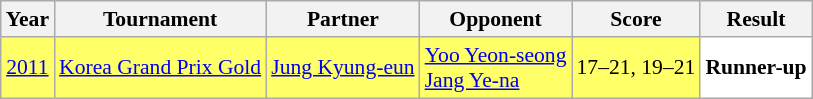<table class="sortable wikitable" style="font-size: 90%;">
<tr>
<th>Year</th>
<th>Tournament</th>
<th>Partner</th>
<th>Opponent</th>
<th>Score</th>
<th>Result</th>
</tr>
<tr style="background:#FFFF67">
<td align="center"><a href='#'>2011</a></td>
<td align="left"><a href='#'>Korea Grand Prix Gold</a></td>
<td align="left"> <a href='#'>Jung Kyung-eun</a></td>
<td align="left"> <a href='#'>Yoo Yeon-seong</a> <br>  <a href='#'>Jang Ye-na</a></td>
<td align="left">17–21, 19–21</td>
<td style="text-align:left; background:white"> <strong>Runner-up</strong></td>
</tr>
</table>
